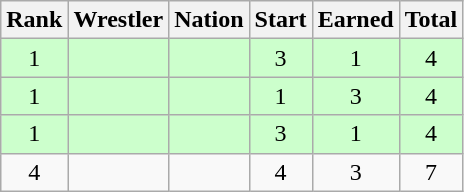<table class="wikitable sortable" style="text-align:center;">
<tr>
<th>Rank</th>
<th>Wrestler</th>
<th>Nation</th>
<th>Start</th>
<th>Earned</th>
<th>Total</th>
</tr>
<tr style="background:#cfc;">
<td>1</td>
<td align=left></td>
<td align=left></td>
<td>3</td>
<td>1</td>
<td>4</td>
</tr>
<tr style="background:#cfc;">
<td>1</td>
<td align=left></td>
<td align=left></td>
<td>1</td>
<td>3</td>
<td>4</td>
</tr>
<tr style="background:#cfc;">
<td>1</td>
<td align=left></td>
<td align=left></td>
<td>3</td>
<td>1</td>
<td>4</td>
</tr>
<tr>
<td>4</td>
<td align=left></td>
<td align=left></td>
<td>4</td>
<td>3</td>
<td>7</td>
</tr>
</table>
